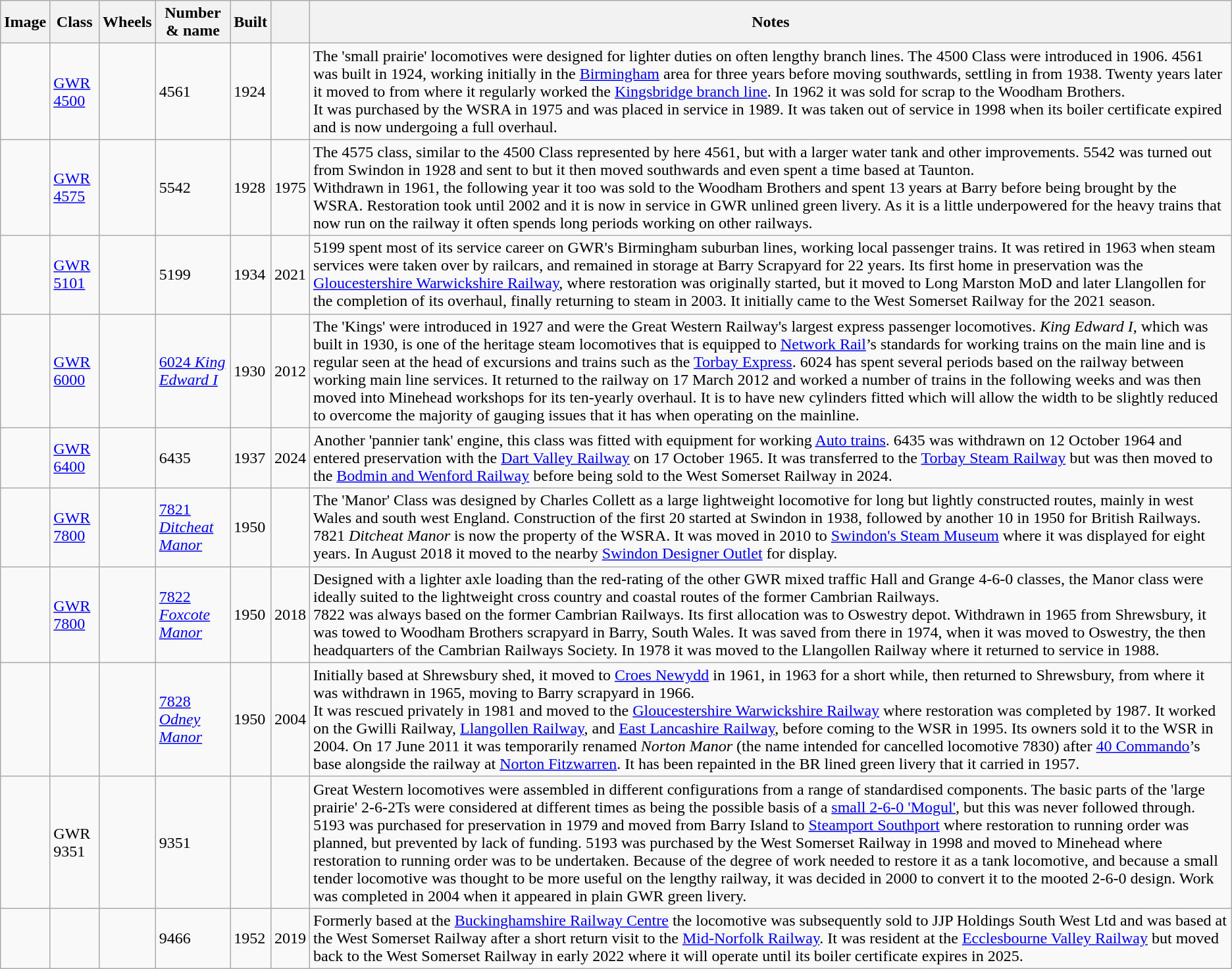<table class="wikitable sortable">
<tr>
<th class=unsortable>Image</th>
<th>Class</th>
<th>Wheels</th>
<th>Number & name</th>
<th>Built</th>
<th></th>
<th class=unsortable>Notes</th>
</tr>
<tr>
<td></td>
<td><a href='#'>GWR 4500</a></td>
<td></td>
<td>4561</td>
<td>1924</td>
<td></td>
<td>The 'small prairie' locomotives were designed for lighter duties on often lengthy branch lines. The 4500 Class were introduced in 1906. 4561 was built in 1924, working initially in the <a href='#'>Birmingham</a> area for three years before moving southwards, settling in  from 1938. Twenty years later it moved to  from where it regularly worked the <a href='#'>Kingsbridge branch line</a>. In 1962 it was sold for scrap to the Woodham Brothers. <br>It was purchased by the WSRA in 1975 and was placed in service in 1989. It was taken out of service in 1998 when its boiler certificate expired and is now undergoing a full overhaul.</td>
</tr>
<tr>
<td></td>
<td><a href='#'>GWR 4575</a></td>
<td></td>
<td>5542</td>
<td>1928</td>
<td>1975</td>
<td>The 4575 class, similar to the 4500 Class represented by here 4561, but with a larger water tank and other improvements. 5542 was turned out from Swindon in 1928 and sent to  but it then moved southwards and even spent a time based at Taunton.<br>Withdrawn in 1961, the following year it too was sold to the Woodham Brothers and spent 13 years at Barry before being brought by the WSRA. Restoration took until 2002 and it is now in service in GWR unlined green livery. As it is a little underpowered for the heavy trains that now run on the railway it often spends long periods working on other railways.</td>
</tr>
<tr>
<td></td>
<td><a href='#'>GWR 5101</a></td>
<td></td>
<td>5199</td>
<td>1934</td>
<td>2021</td>
<td>5199 spent most of its service career on GWR's Birmingham suburban lines, working local passenger trains. It was retired in 1963 when steam services were taken over by railcars, and remained in storage at Barry Scrapyard for 22 years. Its first home in preservation was the <a href='#'>Gloucestershire Warwickshire Railway</a>, where restoration was originally started, but it moved to Long Marston MoD and later Llangollen for the completion of its overhaul, finally returning to steam in 2003. It initially came to the West Somerset Railway for the 2021 season.</td>
</tr>
<tr>
<td></td>
<td><a href='#'>GWR 6000</a></td>
<td></td>
<td><a href='#'>6024 <em>King Edward I</em></a></td>
<td>1930</td>
<td>2012</td>
<td>The 'Kings' were introduced in 1927 and were the Great Western Railway's largest express passenger locomotives. <em>King Edward I</em>, which was built in 1930, is one of the heritage steam locomotives that is equipped to <a href='#'>Network Rail</a>’s standards for working trains on the main line and is regular seen at the head of excursions and trains such as the <a href='#'>Torbay Express</a>. 6024 has spent several periods based on the railway between working main line services. It returned to the railway on 17 March 2012 and worked a number of trains in the following weeks and was then moved into Minehead workshops for its ten-yearly overhaul. It is to have new cylinders fitted which will allow the width to be slightly reduced to overcome the majority of gauging issues that it has when operating on the mainline.</td>
</tr>
<tr>
<td></td>
<td><a href='#'>GWR 6400</a></td>
<td></td>
<td>6435</td>
<td>1937</td>
<td>2024</td>
<td>Another 'pannier tank' engine, this class was fitted with equipment for working <a href='#'>Auto trains</a>. 6435 was withdrawn on 12 October 1964 and entered preservation with the <a href='#'>Dart Valley Railway</a> on 17 October 1965. It was transferred to the <a href='#'>Torbay Steam Railway</a> but was then moved to the <a href='#'>Bodmin and Wenford Railway</a> before being sold to the West Somerset Railway in 2024.</td>
</tr>
<tr>
<td></td>
<td><a href='#'>GWR 7800</a></td>
<td></td>
<td><a href='#'>7821 <em>Ditcheat Manor</em></a></td>
<td>1950</td>
<td></td>
<td>The 'Manor' Class was designed by Charles Collett as a large lightweight locomotive for long but lightly constructed routes, mainly in west Wales and south west England. Construction of the first 20 started at Swindon in 1938, followed by another 10 in 1950 for British Railways. 7821 <em>Ditcheat Manor</em> is now the property of the WSRA. It was moved in 2010 to <a href='#'>Swindon's Steam Museum</a> where it was displayed for eight years. In August 2018 it moved to the nearby <a href='#'>Swindon Designer Outlet</a> for display.</td>
</tr>
<tr>
<td></td>
<td><a href='#'>GWR 7800</a></td>
<td></td>
<td><a href='#'>7822 <em>Foxcote Manor</em></a></td>
<td>1950</td>
<td>2018</td>
<td>Designed with a lighter axle loading than the red-rating of the other GWR mixed traffic Hall and Grange 4-6-0 classes, the Manor class were ideally suited to the lightweight cross country and coastal routes of the former Cambrian Railways.<br>7822 was always based on the former Cambrian Railways. Its first allocation was to Oswestry depot.
Withdrawn in 1965 from Shrewsbury, it was towed to Woodham Brothers scrapyard in Barry, South Wales. It was saved from there in 1974, when it was moved to Oswestry, the then headquarters of the Cambrian Railways Society. In 1978 it was moved to the Llangollen Railway where it returned to service in 1988.</td>
</tr>
<tr>
<td></td>
<td></td>
<td></td>
<td><a href='#'>7828 <em>Odney Manor</em></a></td>
<td>1950</td>
<td>2004</td>
<td>Initially based at Shrewsbury shed, it moved to <a href='#'>Croes Newydd</a> in 1961,  in 1963 for a short while, then returned to Shrewsbury, from where it was withdrawn in 1965, moving to Barry scrapyard in 1966.<br>It was rescued privately in 1981 and moved to the <a href='#'>Gloucestershire Warwickshire Railway</a> where restoration was completed by 1987. It worked on the Gwilli Railway, <a href='#'>Llangollen Railway</a>, and <a href='#'>East Lancashire Railway</a>, before coming to the WSR in 1995. Its owners sold it to the WSR in 2004. On 17 June 2011 it was temporarily renamed <em>Norton Manor</em> (the name intended for cancelled locomotive 7830) after <a href='#'>40 Commando</a>’s base alongside the railway at <a href='#'>Norton Fitzwarren</a>. It has been repainted in the BR lined green livery that it carried in 1957.</td>
</tr>
<tr>
<td></td>
<td>GWR 9351</td>
<td></td>
<td>9351</td>
<td></td>
<td></td>
<td>Great Western locomotives were assembled in different configurations from a range of standardised components. The basic parts of the 'large prairie' 2-6-2Ts were considered at different times as being the possible basis of a <a href='#'>small 2-6-0 'Mogul'</a>, but this was never followed through. 5193 was purchased for preservation in 1979 and moved from Barry Island to <a href='#'>Steamport Southport</a> where restoration to running order was planned, but prevented by lack of funding. 5193 was purchased by the West Somerset Railway in 1998 and moved to Minehead where restoration to running order was to be undertaken. Because of the degree of work needed to restore it as a tank locomotive, and because a small tender locomotive was thought to be more useful on the lengthy railway, it was decided in 2000 to convert it to the mooted 2-6-0 design. Work was completed in 2004 when it appeared in plain GWR green livery.</td>
</tr>
<tr>
<td></td>
<td></td>
<td></td>
<td>9466</td>
<td>1952</td>
<td>2019</td>
<td>Formerly based at the <a href='#'>Buckinghamshire Railway Centre</a> the locomotive was subsequently sold to JJP Holdings South West Ltd and was based at the West Somerset Railway after a short return visit to the <a href='#'>Mid-Norfolk Railway</a>. It was resident at the <a href='#'>Ecclesbourne Valley Railway</a> but moved back to the West Somerset Railway in early 2022 where it will operate until its boiler certificate expires in 2025.</td>
</tr>
</table>
